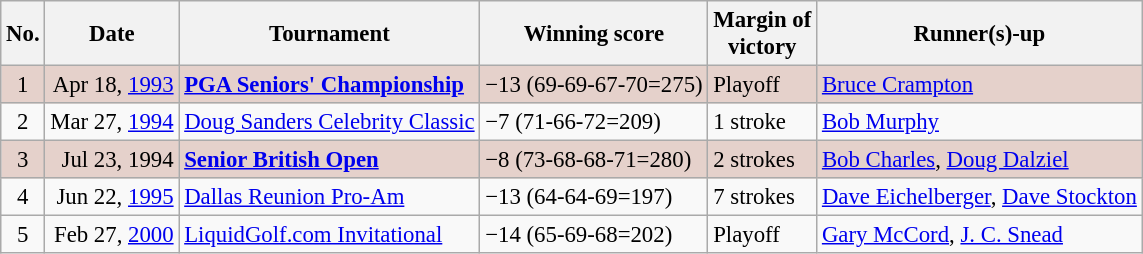<table class="wikitable" style="font-size:95%;">
<tr>
<th>No.</th>
<th>Date</th>
<th>Tournament</th>
<th>Winning score</th>
<th>Margin of<br>victory</th>
<th>Runner(s)-up</th>
</tr>
<tr style="background:#e5d1cb;">
<td align=center>1</td>
<td align=right>Apr 18, <a href='#'>1993</a></td>
<td><strong><a href='#'>PGA Seniors' Championship</a></strong></td>
<td>−13 (69-69-67-70=275)</td>
<td>Playoff</td>
<td> <a href='#'>Bruce Crampton</a></td>
</tr>
<tr>
<td align=center>2</td>
<td align=right>Mar 27, <a href='#'>1994</a></td>
<td><a href='#'>Doug Sanders Celebrity Classic</a></td>
<td>−7 (71-66-72=209)</td>
<td>1 stroke</td>
<td> <a href='#'>Bob Murphy</a></td>
</tr>
<tr style="background:#e5d1cb;">
<td align=center>3</td>
<td align=right>Jul 23, 1994</td>
<td><strong><a href='#'>Senior British Open</a></strong></td>
<td>−8 (73-68-68-71=280)</td>
<td>2 strokes</td>
<td> <a href='#'>Bob Charles</a>,  <a href='#'>Doug Dalziel</a></td>
</tr>
<tr>
<td align=center>4</td>
<td align=right>Jun 22, <a href='#'>1995</a></td>
<td><a href='#'>Dallas Reunion Pro-Am</a></td>
<td>−13 (64-64-69=197)</td>
<td>7 strokes</td>
<td> <a href='#'>Dave Eichelberger</a>,  <a href='#'>Dave Stockton</a></td>
</tr>
<tr>
<td align=center>5</td>
<td align=right>Feb 27, <a href='#'>2000</a></td>
<td><a href='#'>LiquidGolf.com Invitational</a></td>
<td>−14 (65-69-68=202)</td>
<td>Playoff</td>
<td> <a href='#'>Gary McCord</a>,  <a href='#'>J. C. Snead</a></td>
</tr>
</table>
